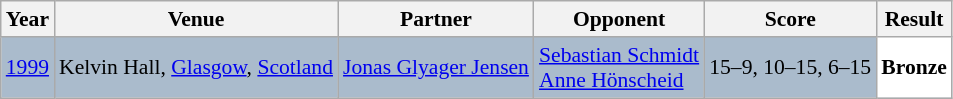<table class="sortable wikitable" style="font-size: 90%;">
<tr>
<th>Year</th>
<th>Venue</th>
<th>Partner</th>
<th>Opponent</th>
<th>Score</th>
<th>Result</th>
</tr>
<tr style="background:#AABBCC">
<td align="center"><a href='#'>1999</a></td>
<td align="left">Kelvin Hall, <a href='#'>Glasgow</a>, <a href='#'>Scotland</a></td>
<td align="left"> <a href='#'>Jonas Glyager Jensen</a></td>
<td align="left"> <a href='#'>Sebastian Schmidt</a><br> <a href='#'>Anne Hönscheid</a></td>
<td align="left">15–9, 10–15, 6–15</td>
<td style="text-align:left; background:white"> <strong>Bronze</strong></td>
</tr>
</table>
